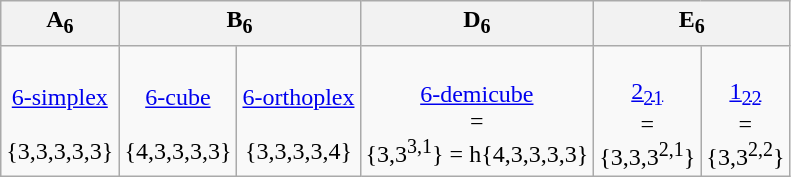<table class=wikitable>
<tr>
<th>A<sub>6</sub></th>
<th colspan=2>B<sub>6</sub></th>
<th>D<sub>6</sub></th>
<th colspan=2>E<sub>6</sub></th>
</tr>
<tr align=center>
<td><br><a href='#'>6-simplex</a><br><br>{3,3,3,3,3}</td>
<td><br><a href='#'>6-cube</a><br><br>{4,3,3,3,3}</td>
<td><br><a href='#'>6-orthoplex</a><br><br>{3,3,3,3,4}</td>
<td><br><a href='#'>6-demicube</a><br> = <br>{3,3<sup>3,1</sup>} = h{4,3,3,3,3}</td>
<td><br><a href='#'>2<sub>21</sub></a><br> = <br>{3,3,3<sup>2,1</sup>}</td>
<td><br><a href='#'>1<sub>22</sub></a><br> = <br>{3,3<sup>2,2</sup>}</td>
</tr>
</table>
